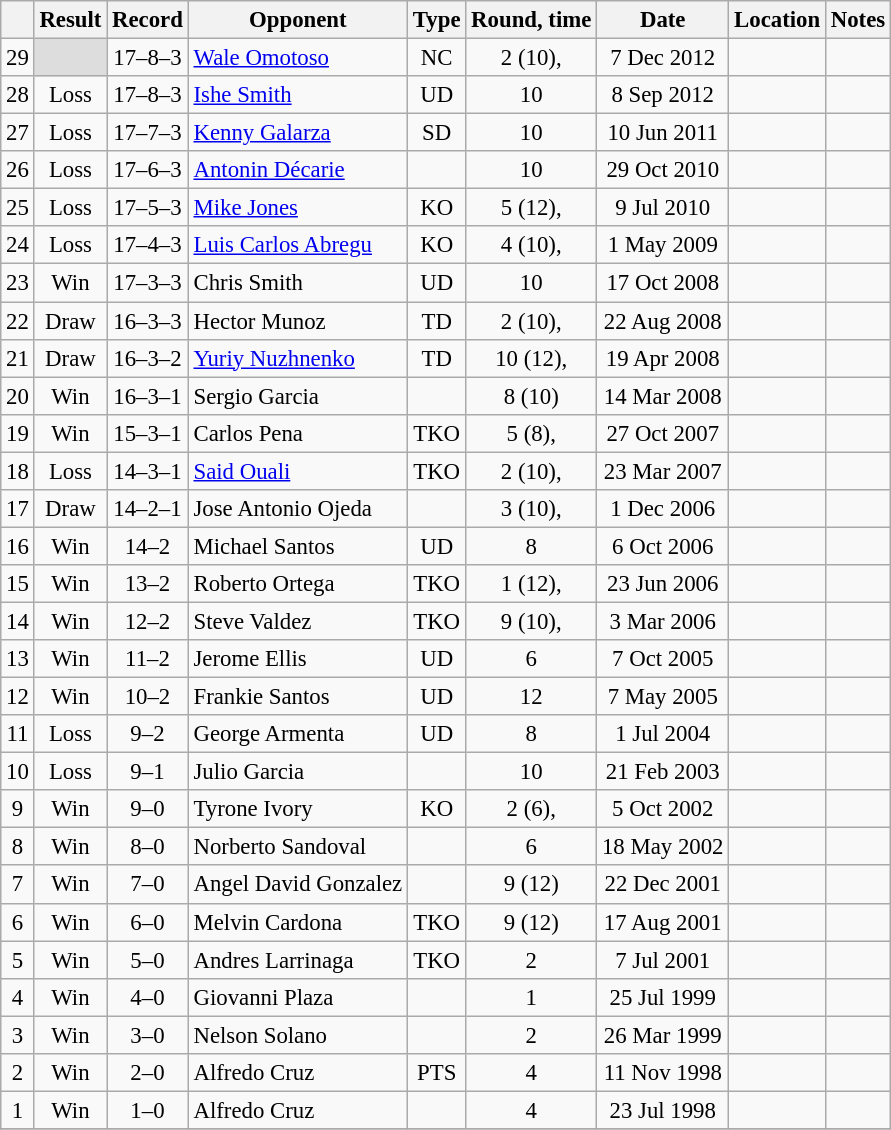<table class="wikitable" style="text-align:center; font-size:95%">
<tr>
<th></th>
<th>Result</th>
<th>Record</th>
<th>Opponent</th>
<th>Type</th>
<th>Round, time</th>
<th>Date</th>
<th>Location</th>
<th>Notes</th>
</tr>
<tr>
<td>29</td>
<td style="background:#ddd;"></td>
<td>17–8–3 </td>
<td style="text-align:left;"><a href='#'>Wale Omotoso</a></td>
<td>NC</td>
<td>2 (10), </td>
<td>7 Dec 2012</td>
<td style="text-align:left;"></td>
<td style="text-align:left;"></td>
</tr>
<tr>
<td>28</td>
<td>Loss</td>
<td>17–8–3</td>
<td style="text-align:left;"><a href='#'>Ishe Smith</a></td>
<td>UD</td>
<td>10</td>
<td>8 Sep 2012</td>
<td style="text-align:left;"></td>
<td></td>
</tr>
<tr>
<td>27</td>
<td>Loss</td>
<td>17–7–3</td>
<td style="text-align:left;"><a href='#'>Kenny Galarza</a></td>
<td>SD</td>
<td>10</td>
<td>10 Jun 2011</td>
<td style="text-align:left;"></td>
<td></td>
</tr>
<tr>
<td>26</td>
<td>Loss</td>
<td>17–6–3</td>
<td style="text-align:left;"><a href='#'>Antonin Décarie</a></td>
<td></td>
<td>10</td>
<td>29 Oct 2010</td>
<td style="text-align:left;"></td>
<td></td>
</tr>
<tr>
<td>25</td>
<td>Loss</td>
<td>17–5–3</td>
<td style="text-align:left;"><a href='#'>Mike Jones</a></td>
<td>KO</td>
<td>5 (12), </td>
<td>9 Jul 2010</td>
<td style="text-align:left;"></td>
<td style="text-align:left;"></td>
</tr>
<tr>
<td>24</td>
<td>Loss</td>
<td>17–4–3</td>
<td style="text-align:left;"><a href='#'>Luis Carlos Abregu</a></td>
<td>KO</td>
<td>4 (10), </td>
<td>1 May 2009</td>
<td style="text-align:left;"></td>
<td></td>
</tr>
<tr>
<td>23</td>
<td>Win</td>
<td>17–3–3</td>
<td style="text-align:left;">Chris Smith</td>
<td>UD</td>
<td>10</td>
<td>17 Oct 2008</td>
<td style="text-align:left;"></td>
<td></td>
</tr>
<tr>
<td>22</td>
<td>Draw</td>
<td>16–3–3</td>
<td style="text-align:left;">Hector Munoz</td>
<td>TD</td>
<td>2 (10), </td>
<td>22 Aug 2008</td>
<td style="text-align:left;"></td>
<td style="text-align:left;"></td>
</tr>
<tr>
<td>21</td>
<td>Draw</td>
<td>16–3–2</td>
<td style="text-align:left;"><a href='#'>Yuriy Nuzhnenko</a></td>
<td>TD</td>
<td>10 (12), </td>
<td>19 Apr 2008</td>
<td style="text-align:left;"></td>
<td style="text-align:left;"></td>
</tr>
<tr>
<td>20</td>
<td>Win</td>
<td>16–3–1</td>
<td style="text-align:left;">Sergio Garcia</td>
<td></td>
<td>8 (10)</td>
<td>14 Mar 2008</td>
<td style="text-align:left;"></td>
<td></td>
</tr>
<tr>
<td>19</td>
<td>Win</td>
<td>15–3–1</td>
<td style="text-align:left;">Carlos Pena</td>
<td>TKO</td>
<td>5 (8), </td>
<td>27 Oct 2007</td>
<td style="text-align:left;"></td>
<td></td>
</tr>
<tr>
<td>18</td>
<td>Loss</td>
<td>14–3–1</td>
<td style="text-align:left;"><a href='#'>Said Ouali</a></td>
<td>TKO</td>
<td>2 (10), </td>
<td>23 Mar 2007</td>
<td style="text-align:left;"></td>
<td></td>
</tr>
<tr>
<td>17</td>
<td>Draw</td>
<td>14–2–1</td>
<td style="text-align:left;">Jose Antonio Ojeda</td>
<td></td>
<td>3 (10), </td>
<td>1 Dec 2006</td>
<td style="text-align:left;"></td>
<td></td>
</tr>
<tr>
<td>16</td>
<td>Win</td>
<td>14–2</td>
<td style="text-align:left;">Michael Santos</td>
<td>UD</td>
<td>8</td>
<td>6 Oct 2006</td>
<td style="text-align:left;"></td>
<td></td>
</tr>
<tr>
<td>15</td>
<td>Win</td>
<td>13–2</td>
<td style="text-align:left;">Roberto Ortega</td>
<td>TKO</td>
<td>1 (12), </td>
<td>23 Jun 2006</td>
<td style="text-align:left;"></td>
<td style="text-align:left;"></td>
</tr>
<tr>
<td>14</td>
<td>Win</td>
<td>12–2</td>
<td style="text-align:left;">Steve Valdez</td>
<td>TKO</td>
<td>9 (10), </td>
<td>3 Mar 2006</td>
<td style="text-align:left;"></td>
<td style="text-align:left;"></td>
</tr>
<tr>
<td>13</td>
<td>Win</td>
<td>11–2</td>
<td style="text-align:left;">Jerome Ellis</td>
<td>UD</td>
<td>6</td>
<td>7 Oct 2005</td>
<td style="text-align:left;"></td>
<td></td>
</tr>
<tr>
<td>12</td>
<td>Win</td>
<td>10–2</td>
<td style="text-align:left;">Frankie Santos</td>
<td>UD</td>
<td>12</td>
<td>7 May 2005</td>
<td style="text-align:left;"></td>
<td style="text-align:left;"></td>
</tr>
<tr>
<td>11</td>
<td>Loss</td>
<td>9–2</td>
<td style="text-align:left;">George Armenta</td>
<td>UD</td>
<td>8</td>
<td>1 Jul 2004</td>
<td style="text-align:left;"></td>
<td></td>
</tr>
<tr>
<td>10</td>
<td>Loss</td>
<td>9–1</td>
<td style="text-align:left;">Julio Garcia</td>
<td></td>
<td>10</td>
<td>21 Feb 2003</td>
<td style="text-align:left;"></td>
<td></td>
</tr>
<tr>
<td>9</td>
<td>Win</td>
<td>9–0</td>
<td style="text-align:left;">Tyrone Ivory</td>
<td>KO</td>
<td>2 (6), </td>
<td>5 Oct 2002</td>
<td style="text-align:left;"></td>
<td></td>
</tr>
<tr>
<td>8</td>
<td>Win</td>
<td>8–0</td>
<td style="text-align:left;">Norberto Sandoval</td>
<td></td>
<td>6</td>
<td>18 May 2002</td>
<td style="text-align:left;"></td>
<td></td>
</tr>
<tr>
<td>7</td>
<td>Win</td>
<td>7–0</td>
<td style="text-align:left;">Angel David Gonzalez</td>
<td></td>
<td>9 (12)</td>
<td>22 Dec 2001</td>
<td style="text-align:left;"></td>
<td style="text-align:left;"></td>
</tr>
<tr>
<td>6</td>
<td>Win</td>
<td>6–0</td>
<td style="text-align:left;">Melvin Cardona</td>
<td>TKO</td>
<td>9 (12)</td>
<td>17 Aug 2001</td>
<td style="text-align:left;"></td>
<td style="text-align:left;"></td>
</tr>
<tr>
<td>5</td>
<td>Win</td>
<td>5–0</td>
<td style="text-align:left;">Andres Larrinaga</td>
<td>TKO</td>
<td>2</td>
<td>7 Jul 2001</td>
<td style="text-align:left;"></td>
<td></td>
</tr>
<tr>
<td>4</td>
<td>Win</td>
<td>4–0</td>
<td style="text-align:left;">Giovanni Plaza</td>
<td></td>
<td>1</td>
<td>25 Jul 1999</td>
<td style="text-align:left;"></td>
<td></td>
</tr>
<tr>
<td>3</td>
<td>Win</td>
<td>3–0</td>
<td style="text-align:left;">Nelson Solano</td>
<td></td>
<td>2</td>
<td>26 Mar 1999</td>
<td style="text-align:left;"></td>
<td></td>
</tr>
<tr>
<td>2</td>
<td>Win</td>
<td>2–0</td>
<td style="text-align:left;">Alfredo Cruz</td>
<td>PTS</td>
<td>4</td>
<td>11 Nov 1998</td>
<td style="text-align:left;"></td>
<td></td>
</tr>
<tr>
<td>1</td>
<td>Win</td>
<td>1–0</td>
<td style="text-align:left;">Alfredo Cruz</td>
<td></td>
<td>4</td>
<td>23 Jul 1998</td>
<td style="text-align:left;"></td>
<td style="text-align:left;"></td>
</tr>
<tr>
</tr>
</table>
